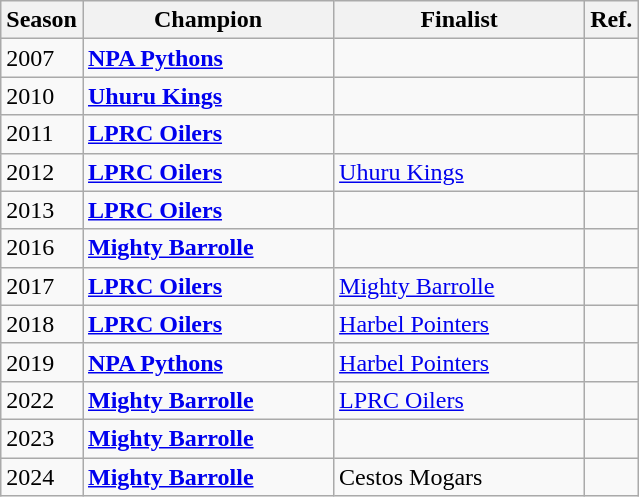<table class="wikitable">
<tr>
<th>Season</th>
<th width=160>Champion</th>
<th width=160>Finalist</th>
<th>Ref.</th>
</tr>
<tr>
<td>2007</td>
<td><strong><a href='#'>NPA Pythons</a></strong></td>
<td></td>
<td></td>
</tr>
<tr>
<td>2010</td>
<td><strong><a href='#'>Uhuru Kings</a></strong></td>
<td></td>
<td></td>
</tr>
<tr>
<td>2011</td>
<td><strong><a href='#'>LPRC Oilers</a></strong></td>
<td></td>
<td></td>
</tr>
<tr>
<td>2012</td>
<td><strong><a href='#'>LPRC Oilers</a></strong></td>
<td><a href='#'>Uhuru Kings</a></td>
<td></td>
</tr>
<tr>
<td>2013</td>
<td><strong><a href='#'>LPRC Oilers</a></strong></td>
<td></td>
<td></td>
</tr>
<tr>
<td>2016</td>
<td><strong><a href='#'>Mighty Barrolle</a></strong></td>
<td></td>
<td></td>
</tr>
<tr>
<td>2017</td>
<td><strong><a href='#'>LPRC Oilers</a></strong></td>
<td><a href='#'>Mighty Barrolle</a></td>
<td></td>
</tr>
<tr>
<td>2018</td>
<td><strong><a href='#'>LPRC Oilers</a></strong></td>
<td><a href='#'>Harbel Pointers</a></td>
<td></td>
</tr>
<tr>
<td>2019</td>
<td><strong><a href='#'>NPA Pythons</a></strong></td>
<td><a href='#'>Harbel Pointers</a></td>
<td></td>
</tr>
<tr>
<td>2022</td>
<td><strong><a href='#'>Mighty Barrolle</a></strong></td>
<td><a href='#'>LPRC Oilers</a></td>
<td></td>
</tr>
<tr>
<td>2023</td>
<td><strong><a href='#'>Mighty Barrolle</a></strong></td>
<td></td>
<td></td>
</tr>
<tr>
<td>2024</td>
<td><strong><a href='#'>Mighty Barrolle</a></strong></td>
<td>Cestos Mogars</td>
<td></td>
</tr>
</table>
